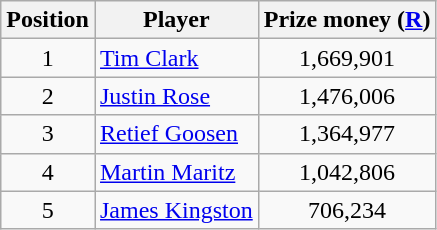<table class=wikitable>
<tr>
<th>Position</th>
<th>Player</th>
<th>Prize money (<a href='#'>R</a>)</th>
</tr>
<tr>
<td align=center>1</td>
<td> <a href='#'>Tim Clark</a></td>
<td align=center>1,669,901</td>
</tr>
<tr>
<td align=center>2</td>
<td> <a href='#'>Justin Rose</a></td>
<td align=center>1,476,006</td>
</tr>
<tr>
<td align=center>3</td>
<td> <a href='#'>Retief Goosen</a></td>
<td align=center>1,364,977</td>
</tr>
<tr>
<td align=center>4</td>
<td> <a href='#'>Martin Maritz</a></td>
<td align=center>1,042,806</td>
</tr>
<tr>
<td align=center>5</td>
<td> <a href='#'>James Kingston</a></td>
<td align=center>706,234</td>
</tr>
</table>
